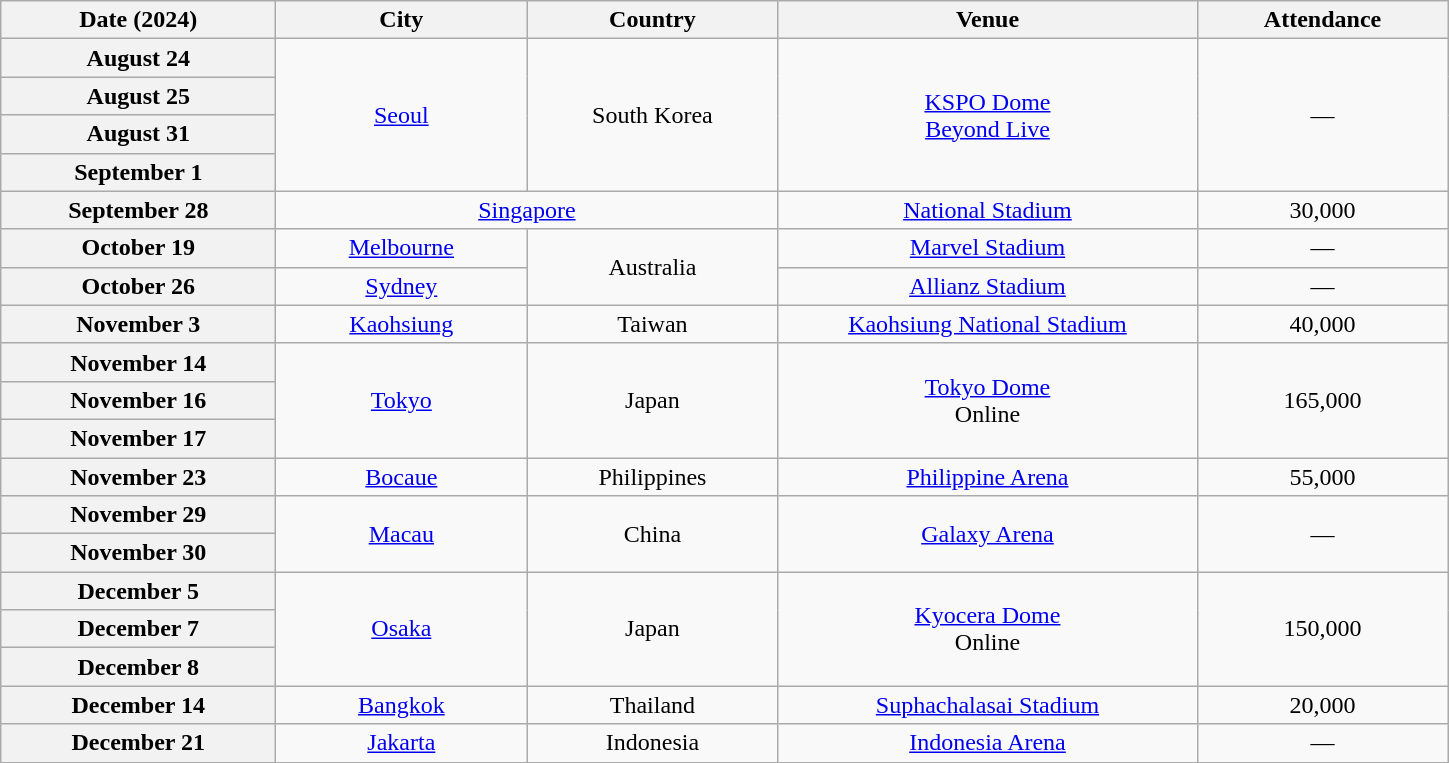<table class="wikitable plainrowheaders" style="text-align:center">
<tr>
<th scope="col" style="width:11em">Date (2024)</th>
<th scope="col" style="width:10em">City</th>
<th scope="col" style="width:10em">Country</th>
<th scope="col" style="width:17em">Venue</th>
<th scope="col" style="width:10em">Attendance</th>
</tr>
<tr>
<th scope="row" style="text-align:center">August 24</th>
<td rowspan="4"><a href='#'>Seoul</a></td>
<td rowspan="4">South Korea</td>
<td rowspan="4"><a href='#'>KSPO Dome</a><br><a href='#'>Beyond Live</a></td>
<td rowspan="4">—</td>
</tr>
<tr>
<th scope="row" style="text-align:center">August 25</th>
</tr>
<tr>
<th scope="row" style="text-align:center">August 31</th>
</tr>
<tr>
<th scope="row" style="text-align:center">September 1</th>
</tr>
<tr>
<th scope="row" style="text-align:center">September 28</th>
<td colspan="2"><a href='#'>Singapore</a></td>
<td><a href='#'>National Stadium</a></td>
<td>30,000</td>
</tr>
<tr>
<th scope="row" style="text-align:center">October 19</th>
<td><a href='#'>Melbourne</a></td>
<td rowspan="2">Australia</td>
<td><a href='#'>Marvel Stadium</a></td>
<td>—</td>
</tr>
<tr>
<th scope="row" style="text-align:center">October 26</th>
<td><a href='#'>Sydney</a></td>
<td><a href='#'>Allianz Stadium</a></td>
<td>—</td>
</tr>
<tr>
<th scope="row" style="text-align:center">November 3</th>
<td><a href='#'>Kaohsiung</a></td>
<td>Taiwan</td>
<td><a href='#'>Kaohsiung National Stadium</a></td>
<td>40,000</td>
</tr>
<tr>
<th scope="row" style="text-align:center">November 14</th>
<td rowspan="3"><a href='#'>Tokyo</a></td>
<td rowspan="3">Japan</td>
<td rowspan="3"><a href='#'>Tokyo Dome</a><br>Online</td>
<td rowspan="3">165,000</td>
</tr>
<tr>
<th scope="row" style="text-align:center">November 16</th>
</tr>
<tr>
<th scope="row" style="text-align:center">November 17</th>
</tr>
<tr>
<th scope="row" style="text-align:center">November 23</th>
<td><a href='#'>Bocaue</a></td>
<td>Philippines</td>
<td><a href='#'>Philippine Arena</a></td>
<td>55,000</td>
</tr>
<tr>
<th scope="row" style="text-align:center">November 29</th>
<td rowspan="2"><a href='#'>Macau</a></td>
<td rowspan="2">China</td>
<td rowspan="2"><a href='#'>Galaxy Arena</a></td>
<td rowspan="2">—</td>
</tr>
<tr>
<th scope="row" style="text-align:center">November 30</th>
</tr>
<tr>
<th scope="row" style="text-align:center">December 5</th>
<td rowspan="3"><a href='#'>Osaka</a></td>
<td rowspan="3">Japan</td>
<td rowspan="3"><a href='#'>Kyocera Dome</a><br>Online</td>
<td rowspan="3">150,000</td>
</tr>
<tr>
<th scope="row" style="text-align:center">December 7</th>
</tr>
<tr>
<th scope="row" style="text-align:center">December 8</th>
</tr>
<tr>
<th scope="row" style="text-align:center">December 14</th>
<td><a href='#'>Bangkok</a></td>
<td>Thailand</td>
<td><a href='#'>Suphachalasai Stadium</a></td>
<td>20,000</td>
</tr>
<tr>
<th scope="row" style="text-align:center">December 21</th>
<td><a href='#'>Jakarta</a></td>
<td>Indonesia</td>
<td><a href='#'>Indonesia Arena</a></td>
<td>—</td>
</tr>
</table>
